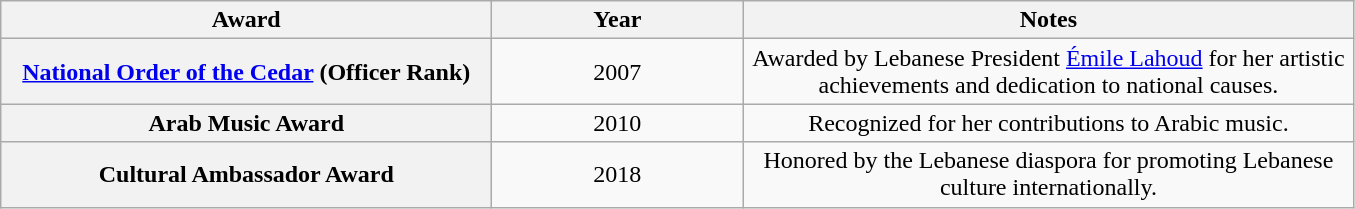<table class="wikitable plainrowheaders" style="text-align:center;">
<tr>
<th scope="col" style="width:20em;">Award</th>
<th scope="col" style="width:10em;">Year</th>
<th scope="col" style="width:25em;">Notes</th>
</tr>
<tr>
<th scope="row"><a href='#'>National Order of the Cedar</a> (Officer Rank)</th>
<td>2007</td>
<td>Awarded by Lebanese President <a href='#'>Émile Lahoud</a> for her artistic achievements and dedication to national causes.</td>
</tr>
<tr>
<th scope="row">Arab Music Award</th>
<td>2010</td>
<td>Recognized for her contributions to Arabic music.</td>
</tr>
<tr>
<th scope="row">Cultural Ambassador Award</th>
<td>2018</td>
<td>Honored by the Lebanese diaspora for promoting Lebanese culture internationally.</td>
</tr>
</table>
